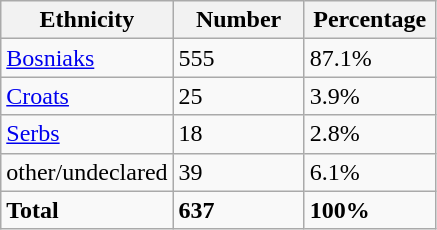<table class="wikitable">
<tr>
<th width="100px">Ethnicity</th>
<th width="80px">Number</th>
<th width="80px">Percentage</th>
</tr>
<tr>
<td><a href='#'>Bosniaks</a></td>
<td>555</td>
<td>87.1%</td>
</tr>
<tr>
<td><a href='#'>Croats</a></td>
<td>25</td>
<td>3.9%</td>
</tr>
<tr>
<td><a href='#'>Serbs</a></td>
<td>18</td>
<td>2.8%</td>
</tr>
<tr>
<td>other/undeclared</td>
<td>39</td>
<td>6.1%</td>
</tr>
<tr>
<td><strong>Total</strong></td>
<td><strong>637</strong></td>
<td><strong>100%</strong></td>
</tr>
</table>
